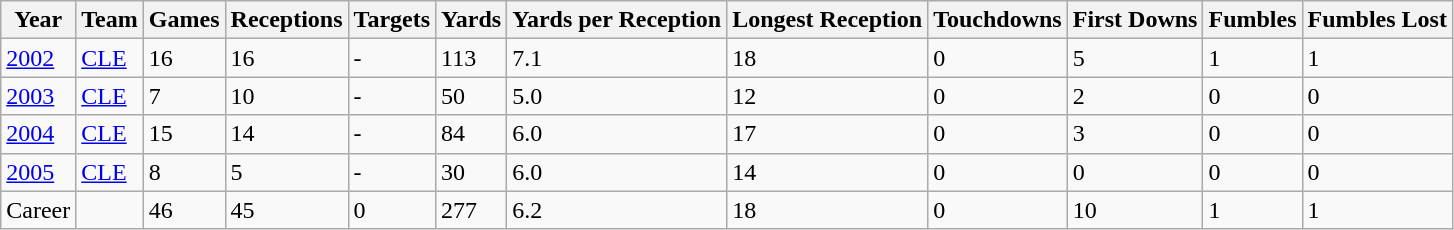<table class="wikitable">
<tr>
<th>Year</th>
<th>Team</th>
<th>Games</th>
<th>Receptions</th>
<th>Targets</th>
<th>Yards</th>
<th>Yards per Reception</th>
<th>Longest Reception</th>
<th>Touchdowns</th>
<th>First Downs</th>
<th>Fumbles</th>
<th>Fumbles Lost</th>
</tr>
<tr>
<td><a href='#'>2002</a></td>
<td><a href='#'>CLE</a></td>
<td>16</td>
<td>16</td>
<td>-</td>
<td>113</td>
<td>7.1</td>
<td>18</td>
<td>0</td>
<td>5</td>
<td>1</td>
<td>1</td>
</tr>
<tr>
<td><a href='#'>2003</a></td>
<td><a href='#'>CLE</a></td>
<td>7</td>
<td>10</td>
<td>-</td>
<td>50</td>
<td>5.0</td>
<td>12</td>
<td>0</td>
<td>2</td>
<td>0</td>
<td>0</td>
</tr>
<tr>
<td><a href='#'>2004</a></td>
<td><a href='#'>CLE</a></td>
<td>15</td>
<td>14</td>
<td>-</td>
<td>84</td>
<td>6.0</td>
<td>17</td>
<td>0</td>
<td>3</td>
<td>0</td>
<td>0</td>
</tr>
<tr>
<td><a href='#'>2005</a></td>
<td><a href='#'>CLE</a></td>
<td>8</td>
<td>5</td>
<td>-</td>
<td>30</td>
<td>6.0</td>
<td>14</td>
<td>0</td>
<td>0</td>
<td>0</td>
<td>0</td>
</tr>
<tr>
<td>Career</td>
<td></td>
<td>46</td>
<td>45</td>
<td>0</td>
<td>277</td>
<td>6.2</td>
<td>18</td>
<td>0</td>
<td>10</td>
<td>1</td>
<td>1</td>
</tr>
</table>
